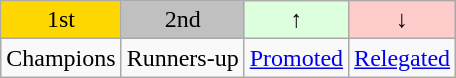<table class="wikitable" style="text-align:center">
<tr>
<td bgcolor=gold>1st</td>
<td bgcolor=silver>2nd</td>
<td bgcolor="#DDFFDD">↑</td>
<td bgcolor="#FFCCCC">↓</td>
</tr>
<tr>
<td>Champions</td>
<td>Runners-up</td>
<td><a href='#'>Promoted</a></td>
<td><a href='#'>Relegated</a></td>
</tr>
</table>
